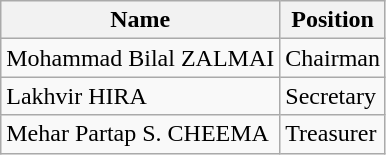<table class="wikitable">
<tr>
<th>Name</th>
<th>Position</th>
</tr>
<tr>
<td>Mohammad Bilal ZALMAI</td>
<td>Chairman</td>
</tr>
<tr>
<td>Lakhvir HIRA</td>
<td>Secretary</td>
</tr>
<tr>
<td>Mehar Partap S. CHEEMA</td>
<td>Treasurer</td>
</tr>
</table>
